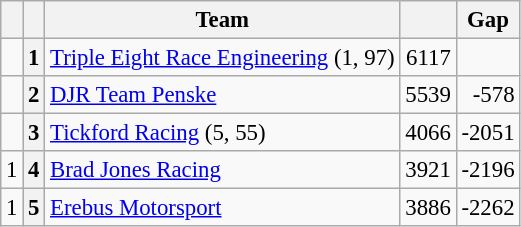<table class="wikitable" style="font-size: 95%;">
<tr>
<th></th>
<th></th>
<th>Team</th>
<th></th>
<th>Gap</th>
</tr>
<tr>
<td align="left"></td>
<th>1</th>
<td><a href='#'>Triple Eight Race Engineering</a> (1, 97)</td>
<td align="right">6117</td>
<td align="right"></td>
</tr>
<tr>
<td align="left"></td>
<th>2</th>
<td><a href='#'>DJR Team Penske</a></td>
<td align="right">5539</td>
<td align="right">-578</td>
</tr>
<tr>
<td align="left"></td>
<th>3</th>
<td><a href='#'>Tickford Racing</a> (5, 55)</td>
<td align="right">4066</td>
<td align="right">-2051</td>
</tr>
<tr>
<td align="left"> 1</td>
<th>4</th>
<td><a href='#'>Brad Jones Racing</a></td>
<td align="right">3921</td>
<td align="right">-2196</td>
</tr>
<tr>
<td align="left"> 1</td>
<th>5</th>
<td><a href='#'>Erebus Motorsport</a></td>
<td align="right">3886</td>
<td align="right">-2262</td>
</tr>
</table>
